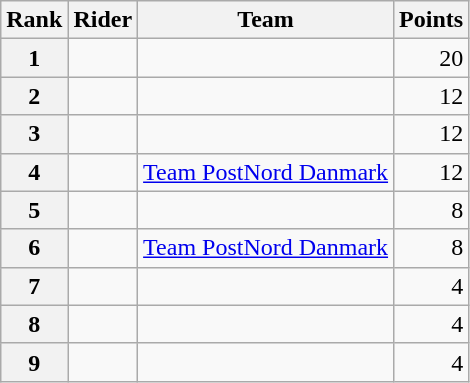<table class="wikitable" margin-bottom:0;">
<tr>
<th scope="col">Rank</th>
<th scope="col">Rider</th>
<th scope="col">Team</th>
<th scope="col">Points</th>
</tr>
<tr>
<th scope="row">1</th>
<td> </td>
<td></td>
<td align="right">20</td>
</tr>
<tr>
<th scope="row">2</th>
<td></td>
<td></td>
<td align="right">12</td>
</tr>
<tr>
<th scope="row">3</th>
<td></td>
<td></td>
<td align="right">12</td>
</tr>
<tr>
<th scope="row">4</th>
<td></td>
<td><a href='#'>Team PostNord Danmark</a></td>
<td align="right">12</td>
</tr>
<tr>
<th scope="row">5</th>
<td></td>
<td></td>
<td align="right">8</td>
</tr>
<tr>
<th scope="row">6</th>
<td></td>
<td><a href='#'>Team PostNord Danmark</a></td>
<td align="right">8</td>
</tr>
<tr>
<th scope="row">7</th>
<td></td>
<td></td>
<td align="right">4</td>
</tr>
<tr>
<th scope="row">8</th>
<td></td>
<td></td>
<td align="right">4</td>
</tr>
<tr>
<th scope="row">9</th>
<td></td>
<td></td>
<td align="right">4</td>
</tr>
</table>
